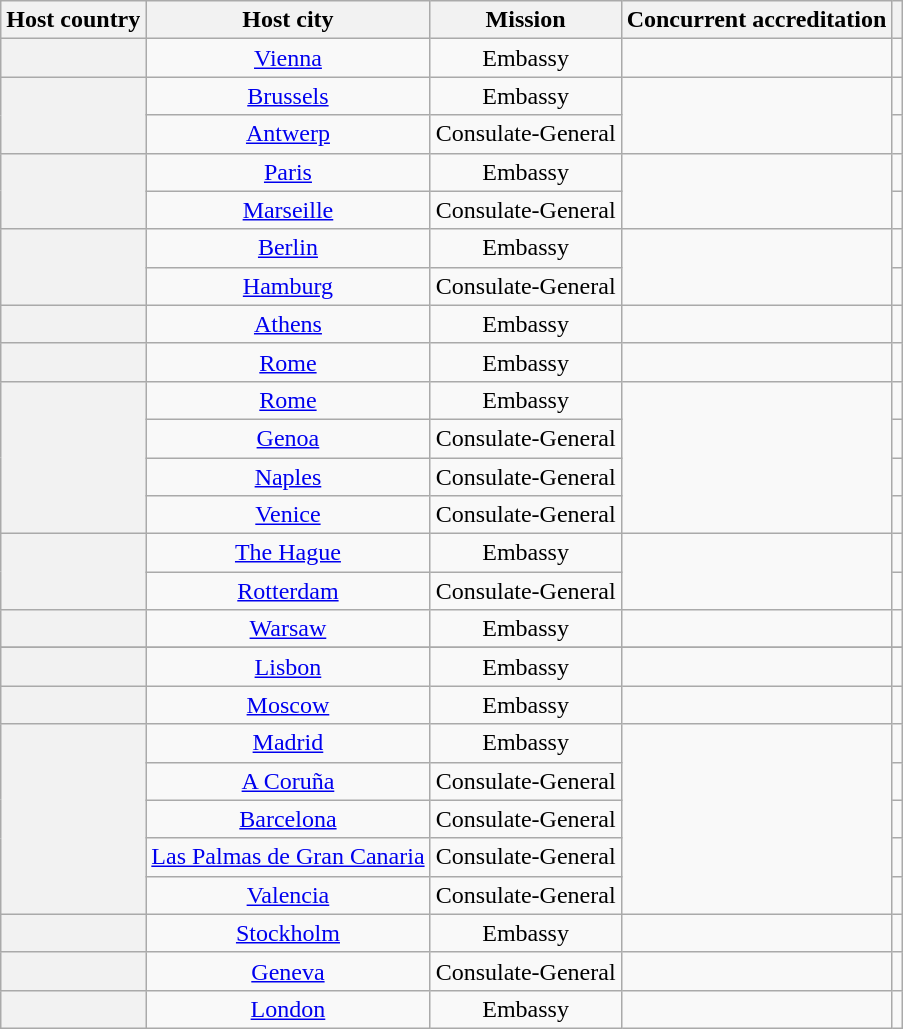<table class="wikitable plainrowheaders" style="text-align:center;">
<tr>
<th scope="col">Host country</th>
<th scope="col">Host city</th>
<th scope="col">Mission</th>
<th scope="col">Concurrent accreditation</th>
<th scope="col"></th>
</tr>
<tr>
<th scope="row"></th>
<td><a href='#'>Vienna</a></td>
<td>Embassy</td>
<td></td>
<td></td>
</tr>
<tr>
<th scope="row" rowspan="2"></th>
<td><a href='#'>Brussels</a></td>
<td>Embassy</td>
<td rowspan="2"></td>
<td></td>
</tr>
<tr>
<td><a href='#'>Antwerp</a></td>
<td>Consulate-General</td>
<td></td>
</tr>
<tr>
<th scope="row" rowspan="2"></th>
<td><a href='#'>Paris</a></td>
<td>Embassy</td>
<td rowspan="2"></td>
<td></td>
</tr>
<tr>
<td><a href='#'>Marseille</a></td>
<td>Consulate-General</td>
<td></td>
</tr>
<tr>
<th scope="row" rowspan="2"></th>
<td><a href='#'>Berlin</a></td>
<td>Embassy</td>
<td rowspan="2"></td>
<td></td>
</tr>
<tr>
<td><a href='#'>Hamburg</a></td>
<td>Consulate-General</td>
<td></td>
</tr>
<tr>
<th scope="row"></th>
<td><a href='#'>Athens</a></td>
<td>Embassy</td>
<td></td>
<td></td>
</tr>
<tr>
<th scope="row"></th>
<td><a href='#'>Rome</a></td>
<td>Embassy</td>
<td></td>
<td></td>
</tr>
<tr>
<th scope="row" rowspan="4"></th>
<td><a href='#'>Rome</a></td>
<td>Embassy</td>
<td rowspan="4"></td>
<td></td>
</tr>
<tr>
<td><a href='#'>Genoa</a></td>
<td>Consulate-General</td>
<td></td>
</tr>
<tr>
<td><a href='#'>Naples</a></td>
<td>Consulate-General</td>
<td></td>
</tr>
<tr>
<td><a href='#'>Venice</a></td>
<td>Consulate-General</td>
<td></td>
</tr>
<tr>
<th scope="row" rowspan="2"></th>
<td><a href='#'>The Hague</a></td>
<td>Embassy</td>
<td rowspan="2"></td>
<td></td>
</tr>
<tr>
<td><a href='#'>Rotterdam</a></td>
<td>Consulate-General</td>
<td></td>
</tr>
<tr>
<th scope="row"></th>
<td><a href='#'>Warsaw</a></td>
<td>Embassy</td>
<td></td>
<td></td>
</tr>
<tr>
</tr>
<tr>
<th scope="row"></th>
<td><a href='#'>Lisbon</a></td>
<td>Embassy</td>
<td></td>
<td></td>
</tr>
<tr>
<th scope="row"></th>
<td><a href='#'>Moscow</a></td>
<td>Embassy</td>
<td></td>
<td></td>
</tr>
<tr>
<th scope="row" rowspan="5"></th>
<td><a href='#'>Madrid</a></td>
<td>Embassy</td>
<td rowspan="5"></td>
<td></td>
</tr>
<tr>
<td><a href='#'>A Coruña</a></td>
<td>Consulate-General</td>
<td></td>
</tr>
<tr>
<td><a href='#'>Barcelona</a></td>
<td>Consulate-General</td>
<td></td>
</tr>
<tr>
<td><a href='#'>Las Palmas de Gran Canaria</a></td>
<td>Consulate-General</td>
<td></td>
</tr>
<tr>
<td><a href='#'>Valencia</a></td>
<td>Consulate-General</td>
<td></td>
</tr>
<tr>
<th scope="row"></th>
<td><a href='#'>Stockholm</a></td>
<td>Embassy</td>
<td></td>
<td></td>
</tr>
<tr>
<th scope="row"></th>
<td><a href='#'>Geneva</a></td>
<td>Consulate-General</td>
<td></td>
<td></td>
</tr>
<tr>
<th scope="row"></th>
<td><a href='#'>London</a></td>
<td>Embassy</td>
<td></td>
<td></td>
</tr>
</table>
